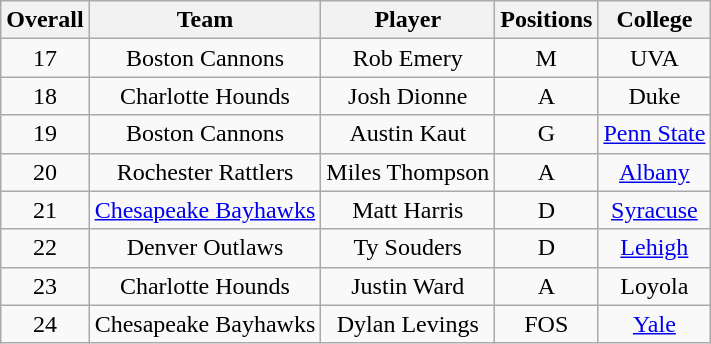<table class="wikitable" style="text-align:center">
<tr>
<th>Overall</th>
<th>Team</th>
<th>Player</th>
<th>Positions</th>
<th>College</th>
</tr>
<tr>
<td>17</td>
<td>Boston Cannons</td>
<td>Rob Emery</td>
<td>M</td>
<td>UVA</td>
</tr>
<tr>
<td>18</td>
<td>Charlotte Hounds</td>
<td>Josh Dionne</td>
<td>A</td>
<td>Duke</td>
</tr>
<tr>
<td>19</td>
<td>Boston Cannons</td>
<td>Austin Kaut</td>
<td>G</td>
<td><a href='#'>Penn State</a></td>
</tr>
<tr>
<td>20</td>
<td>Rochester Rattlers</td>
<td>Miles Thompson</td>
<td>A</td>
<td><a href='#'>Albany</a></td>
</tr>
<tr>
<td>21</td>
<td><a href='#'>Chesapeake Bayhawks</a></td>
<td>Matt Harris</td>
<td>D</td>
<td><a href='#'>Syracuse</a></td>
</tr>
<tr>
<td>22</td>
<td>Denver Outlaws</td>
<td>Ty Souders</td>
<td>D</td>
<td><a href='#'>Lehigh</a></td>
</tr>
<tr>
<td>23</td>
<td>Charlotte Hounds</td>
<td>Justin Ward</td>
<td>A</td>
<td>Loyola</td>
</tr>
<tr>
<td>24</td>
<td>Chesapeake Bayhawks</td>
<td>Dylan Levings</td>
<td>FOS</td>
<td><a href='#'>Yale</a></td>
</tr>
</table>
